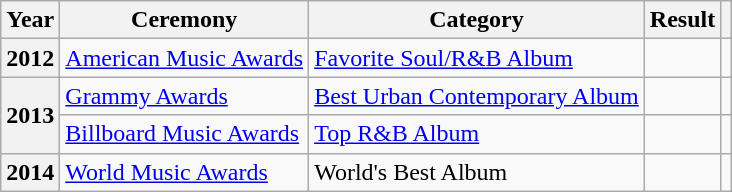<table class="wikitable sortable plainrowheaders" style="border:none; margin:0;">
<tr>
<th scope="col">Year</th>
<th scope="col">Ceremony</th>
<th scope="col">Category</th>
<th scope="col">Result</th>
<th scope="col" class="unsortable"></th>
</tr>
<tr>
<th scope="row" rowspan="1">2012</th>
<td><a href='#'>American Music Awards</a></td>
<td><a href='#'>Favorite Soul/R&B Album</a></td>
<td></td>
<td style="text-align:center;"></td>
</tr>
<tr>
<th scope="row" rowspan="2">2013</th>
<td><a href='#'>Grammy Awards</a></td>
<td><a href='#'>Best Urban Contemporary Album</a></td>
<td></td>
<td style="text-align:center;"></td>
</tr>
<tr>
<td><a href='#'>Billboard Music Awards</a></td>
<td><a href='#'>Top R&B Album</a></td>
<td></td>
<td style="text-align:center;"></td>
</tr>
<tr>
<th scope="row" rowspan="1">2014</th>
<td><a href='#'>World Music Awards</a></td>
<td>World's Best Album</td>
<td></td>
<td style="text-align:center;"></td>
</tr>
</table>
